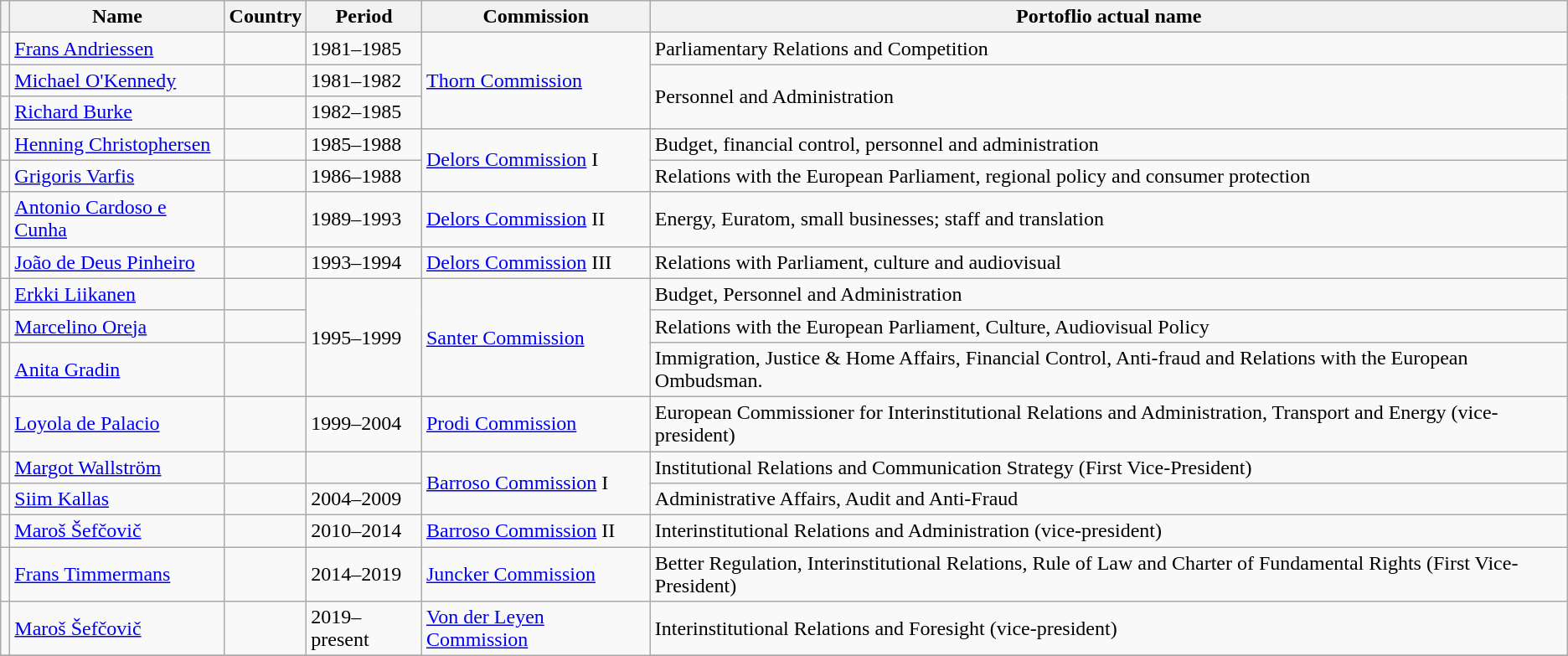<table class="wikitable">
<tr>
<th></th>
<th>Name</th>
<th>Country</th>
<th>Period</th>
<th>Commission</th>
<th>Portoflio actual name</th>
</tr>
<tr>
<td></td>
<td><a href='#'>Frans Andriessen</a></td>
<td></td>
<td>1981–1985</td>
<td rowspan="3"><a href='#'>Thorn Commission</a></td>
<td>Parliamentary Relations and Competition</td>
</tr>
<tr>
<td></td>
<td><a href='#'>Michael O'Kennedy</a></td>
<td></td>
<td>1981–1982</td>
<td rowspan="2">Personnel and Administration</td>
</tr>
<tr>
<td></td>
<td><a href='#'>Richard Burke</a></td>
<td></td>
<td>1982–1985</td>
</tr>
<tr>
<td></td>
<td><a href='#'>Henning Christophersen</a></td>
<td></td>
<td>1985–1988</td>
<td rowspan="2"><a href='#'>Delors Commission</a> I</td>
<td>Budget, financial control, personnel and administration</td>
</tr>
<tr>
<td></td>
<td><a href='#'>Grigoris Varfis</a></td>
<td></td>
<td>1986–1988</td>
<td>Relations with the European Parliament, regional policy and consumer protection</td>
</tr>
<tr>
<td></td>
<td><a href='#'>Antonio Cardoso e Cunha</a></td>
<td></td>
<td>1989–1993</td>
<td><a href='#'>Delors Commission</a> II</td>
<td>Energy, Euratom, small businesses; staff and translation</td>
</tr>
<tr>
<td></td>
<td><a href='#'>João de Deus Pinheiro</a></td>
<td></td>
<td>1993–1994</td>
<td><a href='#'>Delors Commission</a> III</td>
<td>Relations with Parliament, culture and audiovisual</td>
</tr>
<tr>
<td></td>
<td><a href='#'>Erkki Liikanen</a></td>
<td></td>
<td rowspan="3">1995–1999</td>
<td rowspan="3"><a href='#'>Santer Commission</a></td>
<td>Budget, Personnel and Administration</td>
</tr>
<tr>
<td></td>
<td><a href='#'>Marcelino Oreja</a></td>
<td></td>
<td>Relations with the European Parliament, Culture, Audiovisual Policy</td>
</tr>
<tr>
<td></td>
<td><a href='#'>Anita Gradin</a></td>
<td></td>
<td>Immigration, Justice & Home Affairs, Financial Control, Anti-fraud and Relations with the European Ombudsman.</td>
</tr>
<tr>
<td></td>
<td><a href='#'>Loyola de Palacio</a></td>
<td></td>
<td>1999–2004</td>
<td><a href='#'>Prodi Commission</a></td>
<td>European Commissioner for Interinstitutional Relations and Administration, Transport and Energy (vice-president)</td>
</tr>
<tr>
<td></td>
<td><a href='#'>Margot Wallström</a></td>
<td></td>
<td></td>
<td rowspan="2"><a href='#'>Barroso Commission</a> I</td>
<td>Institutional Relations and Communication Strategy (First Vice-President)</td>
</tr>
<tr>
<td></td>
<td><a href='#'>Siim Kallas</a></td>
<td></td>
<td>2004–2009</td>
<td>Administrative Affairs, Audit and Anti-Fraud</td>
</tr>
<tr>
<td></td>
<td><a href='#'>Maroš Šefčovič</a></td>
<td></td>
<td>2010–2014</td>
<td><a href='#'>Barroso Commission</a> II</td>
<td>Interinstitutional Relations and Administration (vice-president)</td>
</tr>
<tr>
<td></td>
<td><a href='#'>Frans Timmermans</a></td>
<td></td>
<td>2014–2019</td>
<td><a href='#'>Juncker Commission</a></td>
<td>Better Regulation, Interinstitutional Relations, Rule of Law and Charter of Fundamental Rights (First Vice-President)</td>
</tr>
<tr>
<td></td>
<td><a href='#'>Maroš Šefčovič</a></td>
<td></td>
<td>2019–present</td>
<td rowspan="2"><a href='#'>Von der Leyen Commission</a></td>
<td>Interinstitutional Relations and Foresight (vice-president)</td>
</tr>
<tr>
</tr>
</table>
